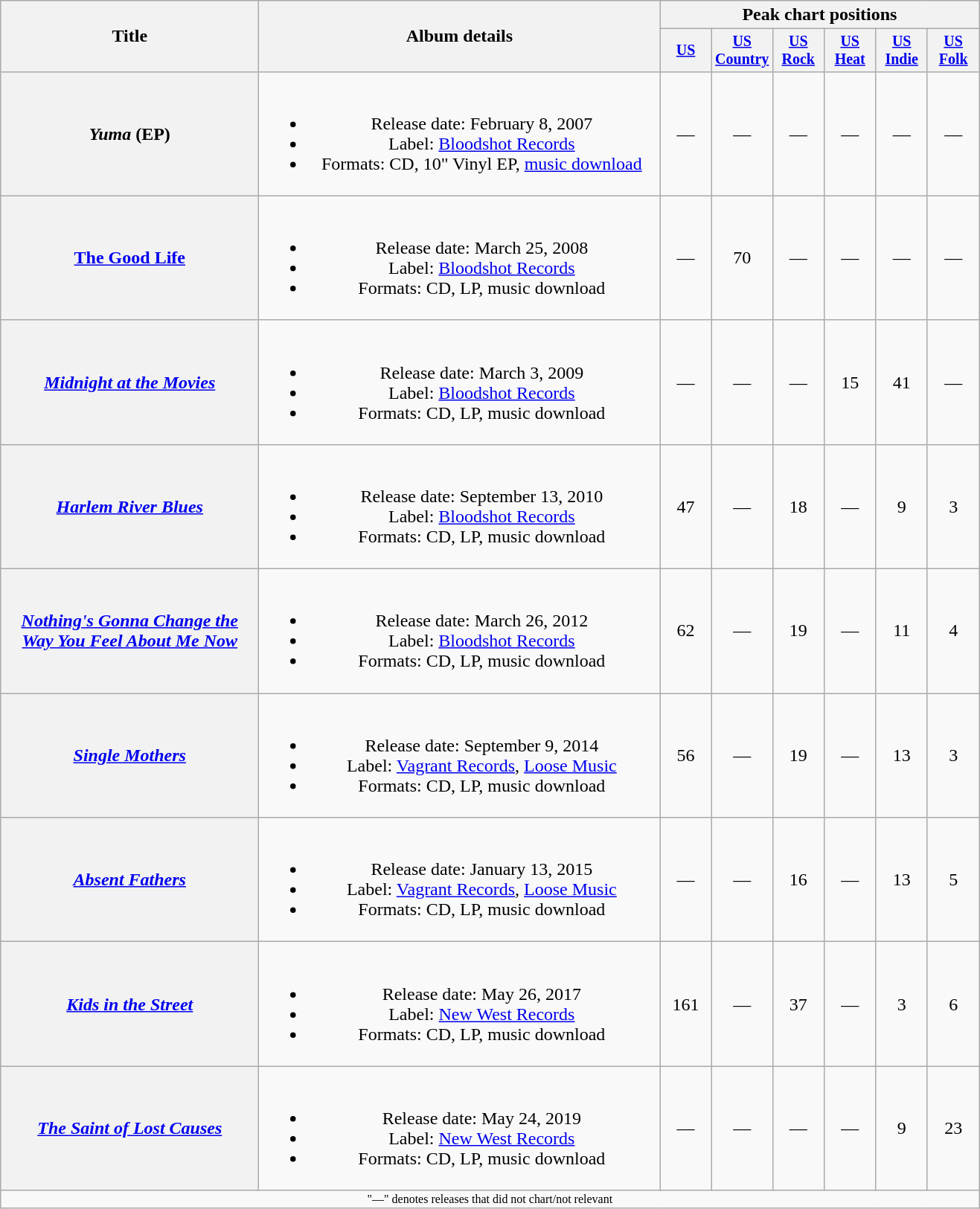<table class="wikitable plainrowheaders" style="text-align:center;">
<tr>
<th rowspan="2" style="width:14em;">Title</th>
<th rowspan="2" style="width:22em;">Album details</th>
<th colspan="6">Peak chart positions</th>
</tr>
<tr style="font-size:smaller;">
<th style="width:40px;"><a href='#'>US</a><br></th>
<th style="width:40px;"><a href='#'>US Country</a><br></th>
<th style="width:40px;"><a href='#'>US Rock</a><br></th>
<th style="width:40px;"><a href='#'>US<br>Heat</a><br></th>
<th style="width:40px;"><a href='#'>US<br>Indie</a><br></th>
<th style="width:40px;"><a href='#'>US<br>Folk</a><br></th>
</tr>
<tr>
<th scope="row"><em>Yuma</em> (EP)</th>
<td><br><ul><li>Release date: February 8, 2007</li><li>Label: <a href='#'>Bloodshot Records</a></li><li>Formats: CD, 10" Vinyl EP, <a href='#'>music download</a></li></ul></td>
<td>—</td>
<td>—</td>
<td>—</td>
<td>—</td>
<td>—</td>
<td>—</td>
</tr>
<tr>
<th scope="row"><em><a href='#'></em>The Good Life<em></a></em></th>
<td><br><ul><li>Release date: March 25, 2008</li><li>Label: <a href='#'>Bloodshot Records</a></li><li>Formats: CD, LP, music download</li></ul></td>
<td>—</td>
<td>70</td>
<td>—</td>
<td>—</td>
<td>—</td>
<td>—</td>
</tr>
<tr>
<th scope="row"><em><a href='#'>Midnight at the Movies</a></em></th>
<td><br><ul><li>Release date: March 3, 2009</li><li>Label: <a href='#'>Bloodshot Records</a></li><li>Formats: CD, LP, music download</li></ul></td>
<td>—</td>
<td>—</td>
<td>—</td>
<td>15</td>
<td>41</td>
<td>—</td>
</tr>
<tr>
<th scope="row"><em><a href='#'>Harlem River Blues</a></em></th>
<td><br><ul><li>Release date: September 13, 2010</li><li>Label: <a href='#'>Bloodshot Records</a></li><li>Formats: CD, LP, music download</li></ul></td>
<td>47</td>
<td>—</td>
<td>18</td>
<td>—</td>
<td>9</td>
<td>3</td>
</tr>
<tr>
<th scope="row"><em><a href='#'>Nothing's Gonna Change the Way You Feel About Me Now</a></em></th>
<td><br><ul><li>Release date: March 26, 2012</li><li>Label: <a href='#'>Bloodshot Records</a></li><li>Formats: CD, LP, music download</li></ul></td>
<td>62</td>
<td>—</td>
<td>19</td>
<td>—</td>
<td>11</td>
<td>4</td>
</tr>
<tr>
<th scope="row"><em><a href='#'>Single Mothers</a></em></th>
<td><br><ul><li>Release date: September 9, 2014</li><li>Label: <a href='#'>Vagrant Records</a>, <a href='#'>Loose Music</a></li><li>Formats: CD, LP, music download</li></ul></td>
<td>56</td>
<td>—</td>
<td>19</td>
<td>—</td>
<td>13</td>
<td>3</td>
</tr>
<tr>
<th scope="row"><em><a href='#'>Absent Fathers</a></em></th>
<td><br><ul><li>Release date: January 13, 2015</li><li>Label: <a href='#'>Vagrant Records</a>, <a href='#'>Loose Music</a></li><li>Formats: CD, LP, music download</li></ul></td>
<td>—</td>
<td>—</td>
<td>16</td>
<td>—</td>
<td>13</td>
<td>5</td>
</tr>
<tr>
<th scope="row"><em><a href='#'>Kids in the Street</a></em></th>
<td><br><ul><li>Release date: May 26, 2017</li><li>Label: <a href='#'>New West Records</a></li><li>Formats: CD, LP, music download</li></ul></td>
<td>161</td>
<td>—</td>
<td>37</td>
<td>—</td>
<td>3</td>
<td>6</td>
</tr>
<tr>
<th scope="row"><em><a href='#'>The Saint of Lost Causes</a></em></th>
<td><br><ul><li>Release date: May 24, 2019</li><li>Label: <a href='#'>New West Records</a></li><li>Formats: CD, LP, music download</li></ul></td>
<td>—</td>
<td>—</td>
<td>—</td>
<td>—</td>
<td>9</td>
<td>23</td>
</tr>
<tr>
<td colspan="10" style="font-size:8pt">"—" denotes releases that did not chart/not relevant</td>
</tr>
</table>
